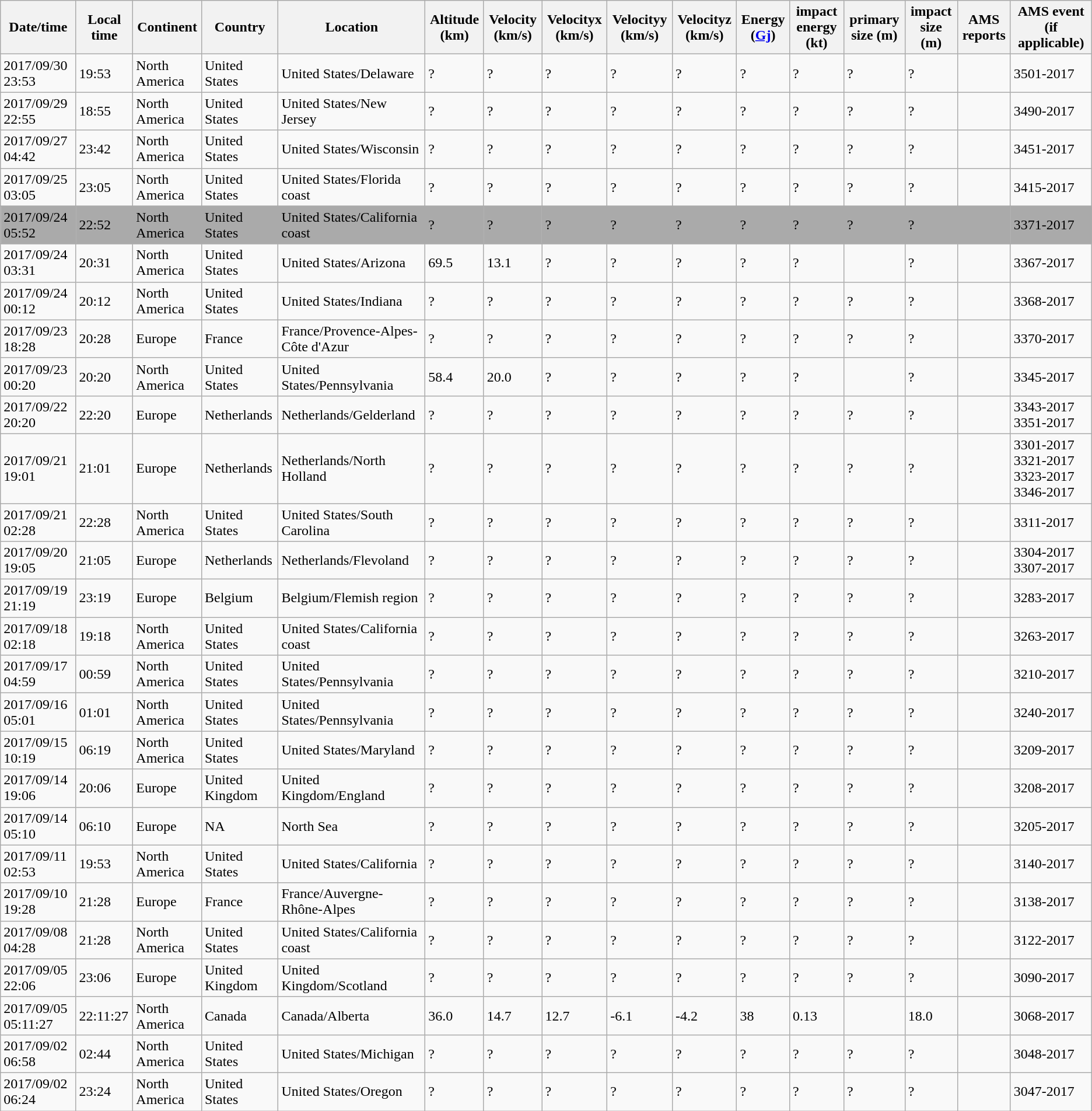<table class="wikitable sortable">
<tr>
<th>Date/time</th>
<th>Local time</th>
<th>Continent</th>
<th>Country</th>
<th>Location</th>
<th>Altitude (km)</th>
<th>Velocity (km/s)</th>
<th>Velocityx (km/s)</th>
<th>Velocityy (km/s)</th>
<th>Velocityz (km/s)</th>
<th>Energy (<a href='#'>Gj</a>)</th>
<th>impact energy (kt)</th>
<th>primary size (m)</th>
<th>impact size (m)</th>
<th>AMS reports</th>
<th>AMS event (if applicable)</th>
</tr>
<tr>
<td>2017/09/30 23:53</td>
<td>19:53</td>
<td>North America</td>
<td>United States</td>
<td>United States/Delaware</td>
<td>?</td>
<td>?</td>
<td>?</td>
<td>?</td>
<td>?</td>
<td>?</td>
<td>?</td>
<td>?</td>
<td>?</td>
<td></td>
<td>3501-2017</td>
</tr>
<tr>
<td>2017/09/29 22:55</td>
<td>18:55</td>
<td>North America</td>
<td>United States</td>
<td>United States/New Jersey</td>
<td>?</td>
<td>?</td>
<td>?</td>
<td>?</td>
<td>?</td>
<td>?</td>
<td>?</td>
<td>?</td>
<td>?</td>
<td></td>
<td>3490-2017</td>
</tr>
<tr>
<td>2017/09/27 04:42</td>
<td>23:42</td>
<td>North America</td>
<td>United States</td>
<td>United States/Wisconsin</td>
<td>?</td>
<td>?</td>
<td>?</td>
<td>?</td>
<td>?</td>
<td>?</td>
<td>?</td>
<td>?</td>
<td>?</td>
<td></td>
<td>3451-2017</td>
</tr>
<tr>
<td>2017/09/25 03:05</td>
<td>23:05</td>
<td>North America</td>
<td>United States</td>
<td>United States/Florida coast</td>
<td>?</td>
<td>?</td>
<td>?</td>
<td>?</td>
<td>?</td>
<td>?</td>
<td>?</td>
<td>?</td>
<td>?</td>
<td></td>
<td>3415-2017</td>
</tr>
<tr style="background:#AAAAAA;">
<td>2017/09/24 05:52</td>
<td>22:52</td>
<td>North America</td>
<td>United States</td>
<td>United States/California coast</td>
<td>?</td>
<td>?</td>
<td>?</td>
<td>?</td>
<td>?</td>
<td>?</td>
<td>?</td>
<td>?</td>
<td>?</td>
<td></td>
<td>3371-2017</td>
</tr>
<tr>
<td>2017/09/24 03:31</td>
<td>20:31</td>
<td>North America</td>
<td>United States</td>
<td>United States/Arizona</td>
<td>69.5</td>
<td>13.1</td>
<td>?</td>
<td>?</td>
<td>?</td>
<td>?</td>
<td>?</td>
<td></td>
<td>?</td>
<td></td>
<td>3367-2017</td>
</tr>
<tr>
<td>2017/09/24 00:12</td>
<td>20:12</td>
<td>North America</td>
<td>United States</td>
<td>United States/Indiana</td>
<td>?</td>
<td>?</td>
<td>?</td>
<td>?</td>
<td>?</td>
<td>?</td>
<td>?</td>
<td>?</td>
<td>?</td>
<td></td>
<td>3368-2017</td>
</tr>
<tr>
<td>2017/09/23 18:28</td>
<td>20:28</td>
<td>Europe</td>
<td>France</td>
<td>France/Provence-Alpes-Côte d'Azur</td>
<td>?</td>
<td>?</td>
<td>?</td>
<td>?</td>
<td>?</td>
<td>?</td>
<td>?</td>
<td>?</td>
<td>?</td>
<td></td>
<td>3370-2017</td>
</tr>
<tr>
<td>2017/09/23 00:20</td>
<td>20:20</td>
<td>North America</td>
<td>United States</td>
<td>United States/Pennsylvania</td>
<td>58.4</td>
<td>20.0</td>
<td>?</td>
<td>?</td>
<td>?</td>
<td>?</td>
<td>?</td>
<td></td>
<td>?</td>
<td></td>
<td>3345-2017</td>
</tr>
<tr>
<td>2017/09/22 20:20</td>
<td>22:20</td>
<td>Europe</td>
<td>Netherlands</td>
<td>Netherlands/Gelderland</td>
<td>?</td>
<td>?</td>
<td>?</td>
<td>?</td>
<td>?</td>
<td>?</td>
<td>?</td>
<td>?</td>
<td>?</td>
<td></td>
<td>3343-2017 <br> 3351-2017</td>
</tr>
<tr>
<td>2017/09/21 19:01</td>
<td>21:01</td>
<td>Europe</td>
<td>Netherlands</td>
<td>Netherlands/North Holland</td>
<td>?</td>
<td>?</td>
<td>?</td>
<td>?</td>
<td>?</td>
<td>?</td>
<td>?</td>
<td>?</td>
<td>?</td>
<td></td>
<td>3301-2017 <br> 3321-2017 <br> 3323-2017 <br> 3346-2017</td>
</tr>
<tr>
<td>2017/09/21 02:28</td>
<td>22:28</td>
<td>North America</td>
<td>United States</td>
<td>United States/South Carolina</td>
<td>?</td>
<td>?</td>
<td>?</td>
<td>?</td>
<td>?</td>
<td>?</td>
<td>?</td>
<td>?</td>
<td>?</td>
<td></td>
<td>3311-2017</td>
</tr>
<tr>
<td>2017/09/20 19:05</td>
<td>21:05</td>
<td>Europe</td>
<td>Netherlands</td>
<td>Netherlands/Flevoland</td>
<td>?</td>
<td>?</td>
<td>?</td>
<td>?</td>
<td>?</td>
<td>?</td>
<td>?</td>
<td>?</td>
<td>?</td>
<td></td>
<td>3304-2017<br>3307-2017</td>
</tr>
<tr>
<td>2017/09/19 21:19</td>
<td>23:19</td>
<td>Europe</td>
<td>Belgium</td>
<td>Belgium/Flemish region</td>
<td>?</td>
<td>?</td>
<td>?</td>
<td>?</td>
<td>?</td>
<td>?</td>
<td>?</td>
<td>?</td>
<td>?</td>
<td></td>
<td>3283-2017</td>
</tr>
<tr>
<td>2017/09/18 02:18</td>
<td>19:18</td>
<td>North America</td>
<td>United States</td>
<td>United States/California coast</td>
<td>?</td>
<td>?</td>
<td>?</td>
<td>?</td>
<td>?</td>
<td>?</td>
<td>?</td>
<td>?</td>
<td>?</td>
<td></td>
<td>3263-2017</td>
</tr>
<tr>
<td>2017/09/17 04:59</td>
<td>00:59</td>
<td>North America</td>
<td>United States</td>
<td>United States/Pennsylvania</td>
<td>?</td>
<td>?</td>
<td>?</td>
<td>?</td>
<td>?</td>
<td>?</td>
<td>?</td>
<td>?</td>
<td>?</td>
<td></td>
<td>3210-2017</td>
</tr>
<tr>
<td>2017/09/16 05:01</td>
<td>01:01</td>
<td>North America</td>
<td>United States</td>
<td>United States/Pennsylvania</td>
<td>?</td>
<td>?</td>
<td>?</td>
<td>?</td>
<td>?</td>
<td>?</td>
<td>?</td>
<td>?</td>
<td>?</td>
<td></td>
<td>3240-2017</td>
</tr>
<tr>
<td>2017/09/15 10:19</td>
<td>06:19</td>
<td>North America</td>
<td>United States</td>
<td>United States/Maryland</td>
<td>?</td>
<td>?</td>
<td>?</td>
<td>?</td>
<td>?</td>
<td>?</td>
<td>?</td>
<td>?</td>
<td>?</td>
<td></td>
<td>3209-2017</td>
</tr>
<tr>
<td>2017/09/14 19:06</td>
<td>20:06</td>
<td>Europe</td>
<td>United Kingdom</td>
<td>United Kingdom/England</td>
<td>?</td>
<td>?</td>
<td>?</td>
<td>?</td>
<td>?</td>
<td>?</td>
<td>?</td>
<td>?</td>
<td>?</td>
<td></td>
<td>3208-2017</td>
</tr>
<tr>
<td>2017/09/14 05:10</td>
<td>06:10</td>
<td>Europe</td>
<td>NA</td>
<td>North Sea</td>
<td>?</td>
<td>?</td>
<td>?</td>
<td>?</td>
<td>?</td>
<td>?</td>
<td>?</td>
<td>?</td>
<td>?</td>
<td></td>
<td>3205-2017</td>
</tr>
<tr>
<td>2017/09/11 02:53</td>
<td>19:53</td>
<td>North America</td>
<td>United States</td>
<td>United States/California</td>
<td>?</td>
<td>?</td>
<td>?</td>
<td>?</td>
<td>?</td>
<td>?</td>
<td>?</td>
<td>?</td>
<td>?</td>
<td></td>
<td>3140-2017</td>
</tr>
<tr>
<td>2017/09/10 19:28</td>
<td>21:28</td>
<td>Europe</td>
<td>France</td>
<td>France/Auvergne-Rhône-Alpes</td>
<td>?</td>
<td>?</td>
<td>?</td>
<td>?</td>
<td>?</td>
<td>?</td>
<td>?</td>
<td>?</td>
<td>?</td>
<td></td>
<td>3138-2017</td>
</tr>
<tr>
<td>2017/09/08 04:28</td>
<td>21:28</td>
<td>North America</td>
<td>United States</td>
<td>United States/California coast</td>
<td>?</td>
<td>?</td>
<td>?</td>
<td>?</td>
<td>?</td>
<td>?</td>
<td>?</td>
<td>?</td>
<td>?</td>
<td></td>
<td>3122-2017</td>
</tr>
<tr>
<td>2017/09/05 22:06</td>
<td>23:06</td>
<td>Europe</td>
<td>United Kingdom</td>
<td>United Kingdom/Scotland</td>
<td>?</td>
<td>?</td>
<td>?</td>
<td>?</td>
<td>?</td>
<td>?</td>
<td>?</td>
<td>?</td>
<td>?</td>
<td></td>
<td>3090-2017</td>
</tr>
<tr>
<td>2017/09/05 05:11:27</td>
<td>22:11:27</td>
<td>North America</td>
<td>Canada</td>
<td>Canada/Alberta</td>
<td>36.0</td>
<td>14.7</td>
<td>12.7</td>
<td>-6.1</td>
<td>-4.2</td>
<td>38</td>
<td>0.13</td>
<td></td>
<td>18.0</td>
<td></td>
<td>3068-2017</td>
</tr>
<tr>
<td>2017/09/02 06:58</td>
<td>02:44</td>
<td>North America</td>
<td>United States</td>
<td>United States/Michigan</td>
<td>?</td>
<td>?</td>
<td>?</td>
<td>?</td>
<td>?</td>
<td>?</td>
<td>?</td>
<td>?</td>
<td>?</td>
<td></td>
<td>3048-2017</td>
</tr>
<tr>
<td>2017/09/02 06:24</td>
<td>23:24</td>
<td>North America</td>
<td>United States</td>
<td>United States/Oregon</td>
<td>?</td>
<td>?</td>
<td>?</td>
<td>?</td>
<td>?</td>
<td>?</td>
<td>?</td>
<td>?</td>
<td>?</td>
<td></td>
<td>3047-2017</td>
</tr>
</table>
